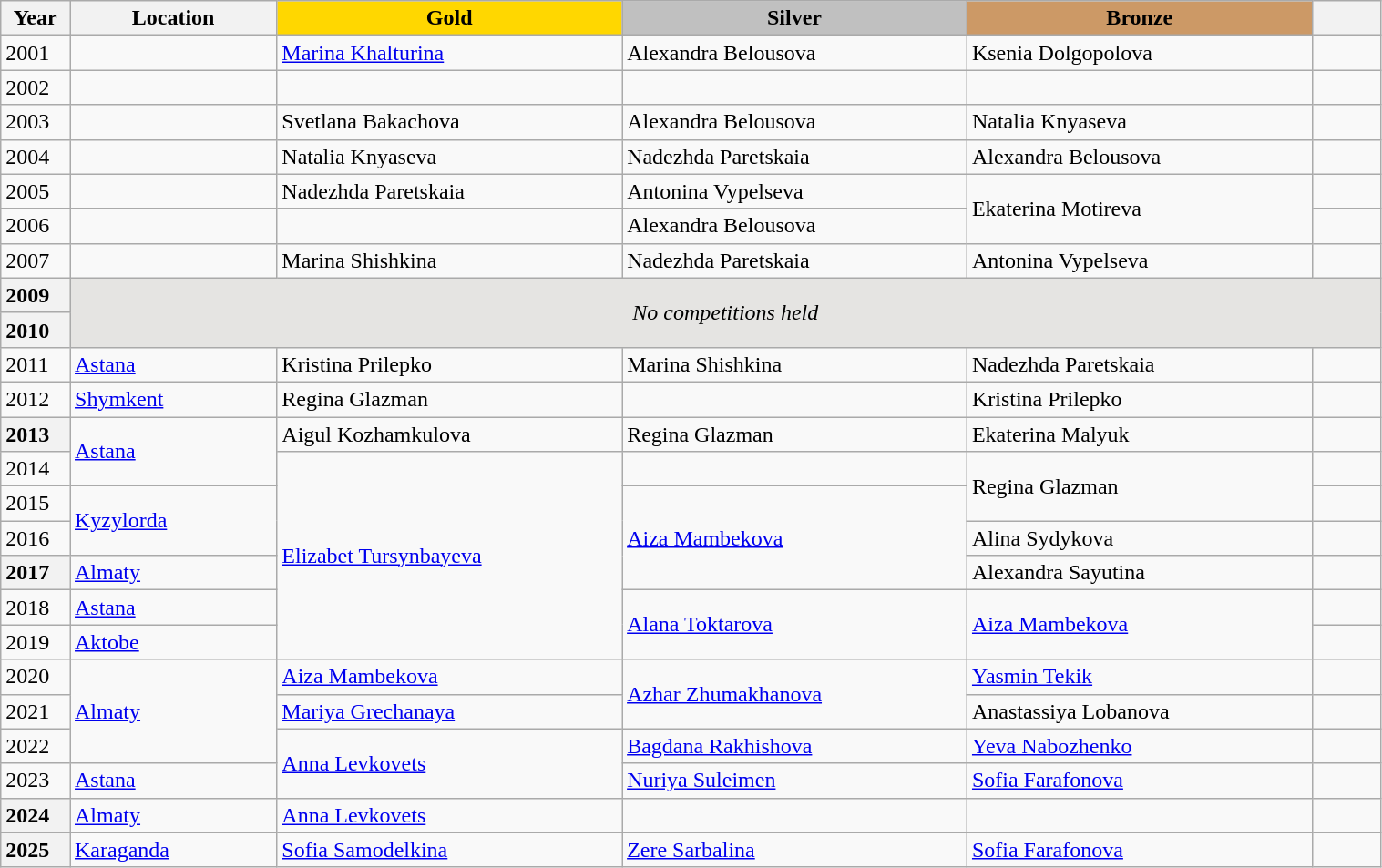<table class="wikitable unsortable" style="text-align:left; width:80%">
<tr>
<th scope="col" style="text-align:center; width:5%">Year</th>
<th scope="col" style="text-align:center; width:15%">Location</th>
<td scope="col" style="text-align:center; width:25%; background:gold"><strong>Gold</strong></td>
<td scope="col" style="text-align:center; width:25%; background:silver"><strong>Silver</strong></td>
<td scope="col" style="text-align:center; width:25%; background:#c96"><strong>Bronze</strong></td>
<th scope="col" style="text-align:center; width:5%"></th>
</tr>
<tr>
<td>2001</td>
<td></td>
<td><a href='#'>Marina Khalturina</a></td>
<td>Alexandra Belousova</td>
<td>Ksenia Dolgopolova</td>
<td></td>
</tr>
<tr>
<td>2002</td>
<td></td>
<td></td>
<td></td>
<td></td>
<td></td>
</tr>
<tr>
<td>2003</td>
<td></td>
<td>Svetlana Bakachova</td>
<td>Alexandra Belousova</td>
<td>Natalia Knyaseva</td>
<td></td>
</tr>
<tr>
<td>2004</td>
<td></td>
<td>Natalia Knyaseva</td>
<td>Nadezhda Paretskaia</td>
<td>Alexandra Belousova</td>
<td></td>
</tr>
<tr>
<td>2005</td>
<td></td>
<td>Nadezhda Paretskaia</td>
<td>Antonina Vypelseva</td>
<td rowspan="2">Ekaterina Motireva</td>
<td></td>
</tr>
<tr>
<td>2006</td>
<td></td>
<td></td>
<td>Alexandra Belousova</td>
<td></td>
</tr>
<tr>
<td>2007</td>
<td></td>
<td>Marina Shishkina</td>
<td>Nadezhda Paretskaia</td>
<td>Antonina Vypelseva</td>
<td></td>
</tr>
<tr>
<th scope="row" style="text-align:left">2009</th>
<td colspan="5" rowspan="2" bgcolor="e5e4e2" align="center"><em>No competitions held</em></td>
</tr>
<tr>
<th scope="row" style="text-align:left">2010</th>
</tr>
<tr>
<td>2011</td>
<td><a href='#'>Astana</a></td>
<td>Kristina Prilepko</td>
<td>Marina Shishkina</td>
<td>Nadezhda Paretskaia</td>
<td></td>
</tr>
<tr>
<td>2012</td>
<td><a href='#'>Shymkent</a></td>
<td>Regina Glazman</td>
<td></td>
<td>Kristina Prilepko</td>
<td></td>
</tr>
<tr>
<th scope="row" style="text-align:left">2013</th>
<td rowspan="2"><a href='#'>Astana</a></td>
<td>Aigul Kozhamkulova</td>
<td>Regina Glazman</td>
<td>Ekaterina Malyuk</td>
<td></td>
</tr>
<tr>
<td>2014</td>
<td rowspan="6"><a href='#'>Elizabet Tursynbayeva</a></td>
<td></td>
<td rowspan="2">Regina Glazman</td>
<td></td>
</tr>
<tr>
<td>2015</td>
<td rowspan="2"><a href='#'>Kyzylorda</a></td>
<td rowspan="3"><a href='#'>Aiza Mambekova</a></td>
<td></td>
</tr>
<tr>
<td>2016</td>
<td>Alina Sydykova</td>
<td></td>
</tr>
<tr>
<th scope="row" style="text-align:left">2017</th>
<td><a href='#'>Almaty</a></td>
<td>Alexandra Sayutina</td>
<td></td>
</tr>
<tr>
<td>2018</td>
<td><a href='#'>Astana</a></td>
<td rowspan="2"><a href='#'>Alana Toktarova</a></td>
<td rowspan="2"><a href='#'>Aiza Mambekova</a></td>
<td></td>
</tr>
<tr>
<td>2019</td>
<td><a href='#'>Aktobe</a></td>
<td></td>
</tr>
<tr>
<td>2020</td>
<td rowspan="3"><a href='#'>Almaty</a></td>
<td><a href='#'>Aiza Mambekova</a></td>
<td rowspan="2"><a href='#'>Azhar Zhumakhanova</a></td>
<td><a href='#'>Yasmin Tekik</a></td>
<td></td>
</tr>
<tr>
<td>2021</td>
<td><a href='#'>Mariya Grechanaya</a></td>
<td>Anastassiya Lobanova</td>
<td></td>
</tr>
<tr>
<td>2022</td>
<td rowspan="2"><a href='#'>Anna Levkovets</a></td>
<td><a href='#'>Bagdana Rakhishova</a></td>
<td><a href='#'>Yeva Nabozhenko</a></td>
<td></td>
</tr>
<tr>
<td>2023</td>
<td><a href='#'>Astana</a></td>
<td><a href='#'>Nuriya Suleimen</a></td>
<td><a href='#'>Sofia Farafonova</a></td>
<td></td>
</tr>
<tr>
<th scope="row" style="text-align:left">2024</th>
<td><a href='#'>Almaty</a></td>
<td><a href='#'>Anna Levkovets</a></td>
<td></td>
<td></td>
<td></td>
</tr>
<tr>
<th scope="row" style="text-align:left">2025</th>
<td><a href='#'>Karaganda</a></td>
<td><a href='#'>Sofia Samodelkina</a></td>
<td><a href='#'>Zere Sarbalina</a></td>
<td><a href='#'>Sofia Farafonova</a></td>
<td></td>
</tr>
</table>
